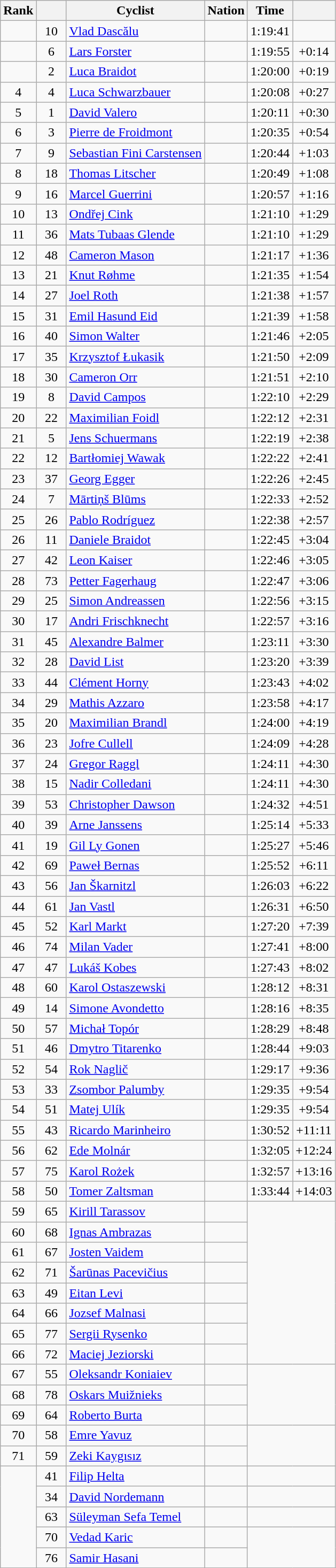<table class="wikitable sortable" style="text-align:center">
<tr>
<th>Rank</th>
<th width=30></th>
<th>Cyclist</th>
<th>Nation</th>
<th>Time</th>
<th></th>
</tr>
<tr>
<td></td>
<td>10</td>
<td align=left><a href='#'>Vlad Dascălu</a></td>
<td align=left></td>
<td>1:19:41</td>
<td></td>
</tr>
<tr>
<td></td>
<td>6</td>
<td align=left><a href='#'>Lars Forster</a></td>
<td align=left></td>
<td>1:19:55</td>
<td>+0:14</td>
</tr>
<tr>
<td></td>
<td>2</td>
<td align=left><a href='#'>Luca Braidot</a></td>
<td align=left></td>
<td>1:20:00</td>
<td>+0:19</td>
</tr>
<tr>
<td>4</td>
<td>4</td>
<td align=left><a href='#'>Luca Schwarzbauer</a></td>
<td align=left></td>
<td>1:20:08</td>
<td>+0:27</td>
</tr>
<tr>
<td>5</td>
<td>1</td>
<td align=left><a href='#'>David Valero</a></td>
<td align=left></td>
<td>1:20:11</td>
<td>+0:30</td>
</tr>
<tr>
<td>6</td>
<td>3</td>
<td align=left><a href='#'>Pierre de Froidmont</a></td>
<td align=left></td>
<td>1:20:35</td>
<td>+0:54</td>
</tr>
<tr>
<td>7</td>
<td>9</td>
<td align=left><a href='#'>Sebastian Fini Carstensen</a></td>
<td align=left></td>
<td>1:20:44</td>
<td>+1:03</td>
</tr>
<tr>
<td>8</td>
<td>18</td>
<td align=left><a href='#'>Thomas Litscher</a></td>
<td align=left></td>
<td>1:20:49</td>
<td>+1:08</td>
</tr>
<tr>
<td>9</td>
<td>16</td>
<td align=left><a href='#'>Marcel Guerrini</a></td>
<td align=left></td>
<td>1:20:57</td>
<td>+1:16</td>
</tr>
<tr>
<td>10</td>
<td>13</td>
<td align=left><a href='#'>Ondřej Cink</a></td>
<td align=left></td>
<td>1:21:10</td>
<td>+1:29</td>
</tr>
<tr>
<td>11</td>
<td>36</td>
<td align=left><a href='#'>Mats Tubaas Glende</a></td>
<td align=left></td>
<td>1:21:10</td>
<td>+1:29</td>
</tr>
<tr>
<td>12</td>
<td>48</td>
<td align=left><a href='#'>Cameron Mason</a></td>
<td align=left></td>
<td>1:21:17</td>
<td>+1:36</td>
</tr>
<tr>
<td>13</td>
<td>21</td>
<td align=left><a href='#'>Knut Røhme</a></td>
<td align=left></td>
<td>1:21:35</td>
<td>+1:54</td>
</tr>
<tr>
<td>14</td>
<td>27</td>
<td align=left><a href='#'>Joel Roth</a></td>
<td align=left></td>
<td>1:21:38</td>
<td>+1:57</td>
</tr>
<tr>
<td>15</td>
<td>31</td>
<td align=left><a href='#'>Emil Hasund Eid</a></td>
<td align=left></td>
<td>1:21:39</td>
<td>+1:58</td>
</tr>
<tr>
<td>16</td>
<td>40</td>
<td align=left><a href='#'>Simon Walter</a></td>
<td align=left></td>
<td>1:21:46</td>
<td>+2:05</td>
</tr>
<tr>
<td>17</td>
<td>35</td>
<td align=left><a href='#'>Krzysztof Łukasik</a></td>
<td align=left></td>
<td>1:21:50</td>
<td>+2:09</td>
</tr>
<tr>
<td>18</td>
<td>30</td>
<td align=left><a href='#'>Cameron Orr</a></td>
<td align=left></td>
<td>1:21:51</td>
<td>+2:10</td>
</tr>
<tr>
<td>19</td>
<td>8</td>
<td align=left><a href='#'>David Campos</a></td>
<td align=left></td>
<td>1:22:10</td>
<td>+2:29</td>
</tr>
<tr>
<td>20</td>
<td>22</td>
<td align=left><a href='#'>Maximilian Foidl</a></td>
<td align=left></td>
<td>1:22:12</td>
<td>+2:31</td>
</tr>
<tr>
<td>21</td>
<td>5</td>
<td align=left><a href='#'>Jens Schuermans</a></td>
<td align=left></td>
<td>1:22:19</td>
<td>+2:38</td>
</tr>
<tr>
<td>22</td>
<td>12</td>
<td align=left><a href='#'>Bartłomiej Wawak</a></td>
<td align=left></td>
<td>1:22:22</td>
<td>+2:41</td>
</tr>
<tr>
<td>23</td>
<td>37</td>
<td align=left><a href='#'>Georg Egger</a></td>
<td align=left></td>
<td>1:22:26</td>
<td>+2:45</td>
</tr>
<tr>
<td>24</td>
<td>7</td>
<td align=left><a href='#'>Mārtiņš Blūms</a></td>
<td align=left></td>
<td>1:22:33</td>
<td>+2:52</td>
</tr>
<tr>
<td>25</td>
<td>26</td>
<td align=left><a href='#'>Pablo Rodríguez</a></td>
<td align=left></td>
<td>1:22:38</td>
<td>+2:57</td>
</tr>
<tr>
<td>26</td>
<td>11</td>
<td align=left><a href='#'>Daniele Braidot</a></td>
<td align=left></td>
<td>1:22:45</td>
<td>+3:04</td>
</tr>
<tr>
<td>27</td>
<td>42</td>
<td align=left><a href='#'>Leon Kaiser</a></td>
<td align=left></td>
<td>1:22:46</td>
<td>+3:05</td>
</tr>
<tr>
<td>28</td>
<td>73</td>
<td align=left><a href='#'>Petter Fagerhaug</a></td>
<td align=left></td>
<td>1:22:47</td>
<td>+3:06</td>
</tr>
<tr>
<td>29</td>
<td>25</td>
<td align=left><a href='#'>Simon Andreassen</a></td>
<td align=left></td>
<td>1:22:56</td>
<td>+3:15</td>
</tr>
<tr>
<td>30</td>
<td>17</td>
<td align=left><a href='#'>Andri Frischknecht</a></td>
<td align=left></td>
<td>1:22:57</td>
<td>+3:16</td>
</tr>
<tr>
<td>31</td>
<td>45</td>
<td align=left><a href='#'>Alexandre Balmer</a></td>
<td align=left></td>
<td>1:23:11</td>
<td>+3:30</td>
</tr>
<tr>
<td>32</td>
<td>28</td>
<td align=left><a href='#'>David List</a></td>
<td align=left></td>
<td>1:23:20</td>
<td>+3:39</td>
</tr>
<tr>
<td>33</td>
<td>44</td>
<td align=left><a href='#'>Clément Horny</a></td>
<td align=left></td>
<td>1:23:43</td>
<td>+4:02</td>
</tr>
<tr>
<td>34</td>
<td>29</td>
<td align=left><a href='#'>Mathis Azzaro</a></td>
<td align=left></td>
<td>1:23:58</td>
<td>+4:17</td>
</tr>
<tr>
<td>35</td>
<td>20</td>
<td align=left><a href='#'>Maximilian Brandl</a></td>
<td align=left></td>
<td>1:24:00</td>
<td>+4:19</td>
</tr>
<tr>
<td>36</td>
<td>23</td>
<td align=left><a href='#'>Jofre Cullell</a></td>
<td align=left></td>
<td>1:24:09</td>
<td>+4:28</td>
</tr>
<tr>
<td>37</td>
<td>24</td>
<td align=left><a href='#'>Gregor Raggl</a></td>
<td align=left></td>
<td>1:24:11</td>
<td>+4:30</td>
</tr>
<tr>
<td>38</td>
<td>15</td>
<td align=left><a href='#'>Nadir Colledani</a></td>
<td align=left></td>
<td>1:24:11</td>
<td>+4:30</td>
</tr>
<tr>
<td>39</td>
<td>53</td>
<td align=left><a href='#'>Christopher Dawson</a></td>
<td align=left></td>
<td>1:24:32</td>
<td>+4:51</td>
</tr>
<tr>
<td>40</td>
<td>39</td>
<td align=left><a href='#'>Arne Janssens</a></td>
<td align=left></td>
<td>1:25:14</td>
<td>+5:33</td>
</tr>
<tr>
<td>41</td>
<td>19</td>
<td align=left><a href='#'>Gil Ly Gonen</a></td>
<td align=left></td>
<td>1:25:27</td>
<td>+5:46</td>
</tr>
<tr>
<td>42</td>
<td>69</td>
<td align=left><a href='#'>Paweł Bernas</a></td>
<td align=left></td>
<td>1:25:52</td>
<td>+6:11</td>
</tr>
<tr>
<td>43</td>
<td>56</td>
<td align=left><a href='#'>Jan Škarnitzl</a></td>
<td align=left></td>
<td>1:26:03</td>
<td>+6:22</td>
</tr>
<tr>
<td>44</td>
<td>61</td>
<td align=left><a href='#'>Jan Vastl</a></td>
<td align=left></td>
<td>1:26:31</td>
<td>+6:50</td>
</tr>
<tr>
<td>45</td>
<td>52</td>
<td align=left><a href='#'>Karl Markt</a></td>
<td align=left></td>
<td>1:27:20</td>
<td>+7:39</td>
</tr>
<tr>
<td>46</td>
<td>74</td>
<td align=left><a href='#'>Milan Vader</a></td>
<td align=left></td>
<td>1:27:41</td>
<td>+8:00</td>
</tr>
<tr>
<td>47</td>
<td>47</td>
<td align=left><a href='#'>Lukáš Kobes</a></td>
<td align=left></td>
<td>1:27:43</td>
<td>+8:02</td>
</tr>
<tr>
<td>48</td>
<td>60</td>
<td align=left><a href='#'>Karol Ostaszewski</a></td>
<td align=left></td>
<td>1:28:12</td>
<td>+8:31</td>
</tr>
<tr>
<td>49</td>
<td>14</td>
<td align=left><a href='#'>Simone Avondetto</a></td>
<td align=left></td>
<td>1:28:16</td>
<td>+8:35</td>
</tr>
<tr>
<td>50</td>
<td>57</td>
<td align=left><a href='#'>Michał Topór</a></td>
<td align=left></td>
<td>1:28:29</td>
<td>+8:48</td>
</tr>
<tr>
<td>51</td>
<td>46</td>
<td align=left><a href='#'>Dmytro Titarenko</a></td>
<td align=left></td>
<td>1:28:44</td>
<td>+9:03</td>
</tr>
<tr>
<td>52</td>
<td>54</td>
<td align=left><a href='#'>Rok Naglič</a></td>
<td align=left></td>
<td>1:29:17</td>
<td>+9:36</td>
</tr>
<tr>
<td>53</td>
<td>33</td>
<td align=left><a href='#'>Zsombor Palumby</a></td>
<td align=left></td>
<td>1:29:35</td>
<td>+9:54</td>
</tr>
<tr>
<td>54</td>
<td>51</td>
<td align=left><a href='#'>Matej Ulík</a></td>
<td align=left></td>
<td>1:29:35</td>
<td>+9:54</td>
</tr>
<tr>
<td>55</td>
<td>43</td>
<td align=left><a href='#'>Ricardo Marinheiro</a></td>
<td align=left></td>
<td>1:30:52</td>
<td>+11:11</td>
</tr>
<tr>
<td>56</td>
<td>62</td>
<td align=left><a href='#'>Ede Molnár</a></td>
<td align=left></td>
<td>1:32:05</td>
<td>+12:24</td>
</tr>
<tr>
<td>57</td>
<td>75</td>
<td align=left><a href='#'>Karol Rożek</a></td>
<td align=left></td>
<td>1:32:57</td>
<td>+13:16</td>
</tr>
<tr>
<td>58</td>
<td>50</td>
<td align=left><a href='#'>Tomer Zaltsman</a></td>
<td align=left></td>
<td>1:33:44</td>
<td>+14:03</td>
</tr>
<tr>
<td>59</td>
<td>65</td>
<td align=left><a href='#'>Kirill Tarassov</a></td>
<td align=left></td>
<td colspan=2 rowspan=8></td>
</tr>
<tr>
<td>60</td>
<td>68</td>
<td align=left><a href='#'>Ignas Ambrazas</a></td>
<td align=left></td>
</tr>
<tr>
<td>61</td>
<td>67</td>
<td align=left><a href='#'>Josten Vaidem</a></td>
<td align=left></td>
</tr>
<tr>
<td>62</td>
<td>71</td>
<td align=left><a href='#'>Šarūnas Pacevičius</a></td>
<td align=left></td>
</tr>
<tr>
<td>63</td>
<td>49</td>
<td align=left><a href='#'>Eitan Levi</a></td>
<td align=left></td>
</tr>
<tr>
<td>64</td>
<td>66</td>
<td align=left><a href='#'>Jozsef Malnasi</a></td>
<td align=left></td>
</tr>
<tr>
<td>65</td>
<td>77</td>
<td align=left><a href='#'>Sergii Rysenko</a></td>
<td align=left></td>
</tr>
<tr>
<td>66</td>
<td>72</td>
<td align=left><a href='#'>Maciej Jeziorski</a></td>
<td align=left></td>
</tr>
<tr>
<td>67</td>
<td>55</td>
<td align=left><a href='#'>Oleksandr Koniaiev</a></td>
<td align=left></td>
<td colspan=2 rowspan=3></td>
</tr>
<tr>
<td>68</td>
<td>78</td>
<td align=left><a href='#'>Oskars Muižnieks</a></td>
<td align=left></td>
</tr>
<tr>
<td>69</td>
<td>64</td>
<td align=left><a href='#'>Roberto Burta</a></td>
<td align=left></td>
</tr>
<tr>
<td>70</td>
<td>58</td>
<td align=left><a href='#'>Emre Yavuz</a></td>
<td align=left></td>
<td colspan=2 rowspan=2></td>
</tr>
<tr>
<td>71</td>
<td>59</td>
<td align=left><a href='#'>Zeki Kaygısız</a></td>
<td align=left></td>
</tr>
<tr>
<td rowspan=5></td>
<td>41</td>
<td align=left><a href='#'>Filip Helta</a></td>
<td align=left></td>
<td colspan=2></td>
</tr>
<tr>
<td>34</td>
<td align=left><a href='#'>David Nordemann</a></td>
<td align=left></td>
<td colspan=2></td>
</tr>
<tr>
<td>63</td>
<td align=left><a href='#'>Süleyman Sefa Temel</a></td>
<td align=left></td>
<td colspan=2></td>
</tr>
<tr>
<td>70</td>
<td align=left><a href='#'>Vedad Karic</a></td>
<td align=left></td>
<td colspan=2 rowspan=2></td>
</tr>
<tr>
<td>76</td>
<td align=left><a href='#'>Samir Hasani</a></td>
<td align=left></td>
</tr>
</table>
